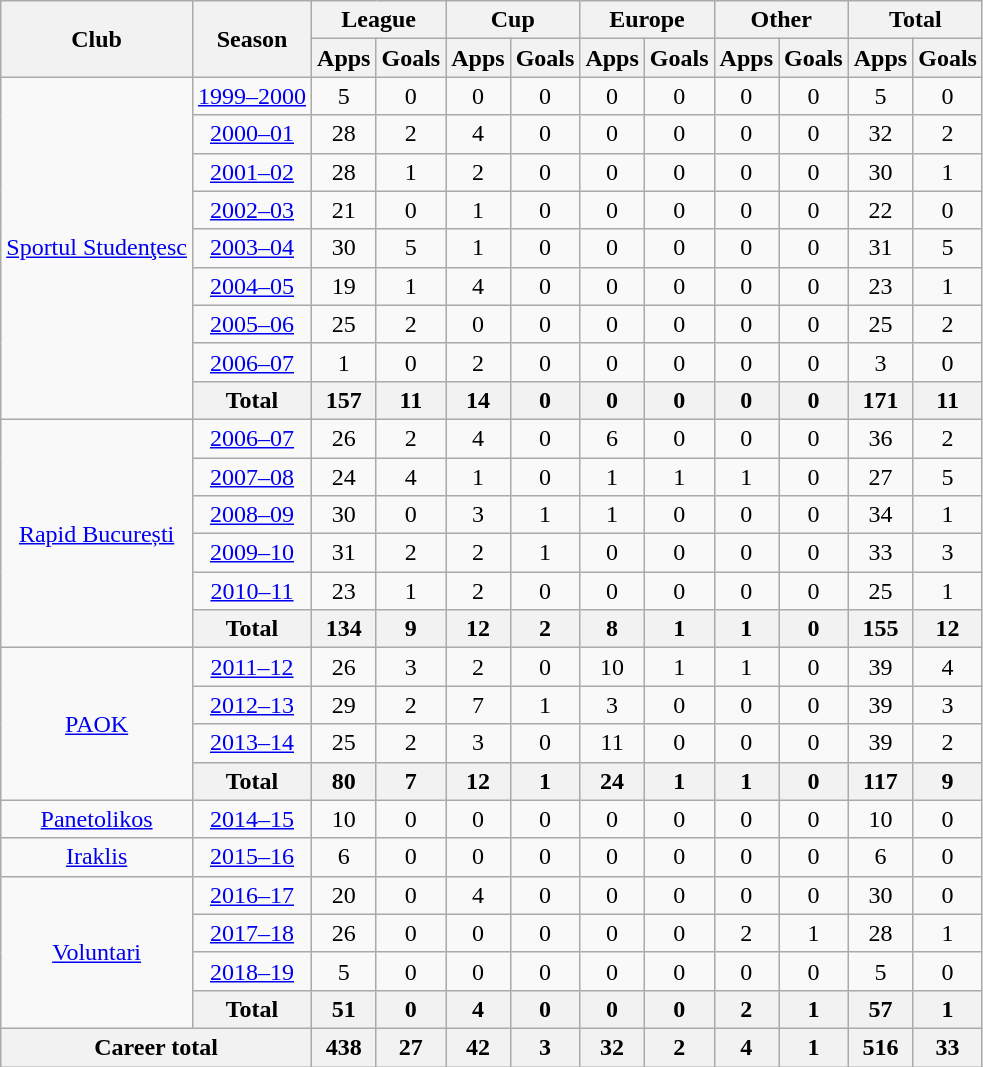<table class="wikitable" style="text-align:center">
<tr>
<th rowspan="2">Club</th>
<th rowspan="2">Season</th>
<th colspan="2">League</th>
<th colspan="2">Cup</th>
<th colspan="2">Europe</th>
<th colspan="2">Other</th>
<th colspan="2">Total</th>
</tr>
<tr>
<th>Apps</th>
<th>Goals</th>
<th>Apps</th>
<th>Goals</th>
<th>Apps</th>
<th>Goals</th>
<th>Apps</th>
<th>Goals</th>
<th>Apps</th>
<th>Goals</th>
</tr>
<tr>
<td rowspan="9"><a href='#'>Sportul Studenţesc</a></td>
<td><a href='#'>1999–2000</a></td>
<td>5</td>
<td>0</td>
<td>0</td>
<td>0</td>
<td>0</td>
<td>0</td>
<td>0</td>
<td>0</td>
<td>5</td>
<td>0</td>
</tr>
<tr>
<td><a href='#'>2000–01</a></td>
<td>28</td>
<td>2</td>
<td>4</td>
<td>0</td>
<td>0</td>
<td>0</td>
<td>0</td>
<td>0</td>
<td>32</td>
<td>2</td>
</tr>
<tr>
<td><a href='#'>2001–02</a></td>
<td>28</td>
<td>1</td>
<td>2</td>
<td>0</td>
<td>0</td>
<td>0</td>
<td>0</td>
<td>0</td>
<td>30</td>
<td>1</td>
</tr>
<tr>
<td><a href='#'>2002–03</a></td>
<td>21</td>
<td>0</td>
<td>1</td>
<td>0</td>
<td>0</td>
<td>0</td>
<td>0</td>
<td>0</td>
<td>22</td>
<td>0</td>
</tr>
<tr>
<td><a href='#'>2003–04</a></td>
<td>30</td>
<td>5</td>
<td>1</td>
<td>0</td>
<td>0</td>
<td>0</td>
<td>0</td>
<td>0</td>
<td>31</td>
<td>5</td>
</tr>
<tr>
<td><a href='#'>2004–05</a></td>
<td>19</td>
<td>1</td>
<td>4</td>
<td>0</td>
<td>0</td>
<td>0</td>
<td>0</td>
<td>0</td>
<td>23</td>
<td>1</td>
</tr>
<tr>
<td><a href='#'>2005–06</a></td>
<td>25</td>
<td>2</td>
<td>0</td>
<td>0</td>
<td>0</td>
<td>0</td>
<td>0</td>
<td>0</td>
<td>25</td>
<td>2</td>
</tr>
<tr>
<td><a href='#'>2006–07</a></td>
<td>1</td>
<td>0</td>
<td>2</td>
<td>0</td>
<td>0</td>
<td>0</td>
<td>0</td>
<td>0</td>
<td>3</td>
<td>0</td>
</tr>
<tr>
<th>Total</th>
<th>157</th>
<th>11</th>
<th>14</th>
<th>0</th>
<th>0</th>
<th>0</th>
<th>0</th>
<th>0</th>
<th>171</th>
<th>11</th>
</tr>
<tr>
<td rowspan="6"><a href='#'>Rapid București</a></td>
<td><a href='#'>2006–07</a></td>
<td>26</td>
<td>2</td>
<td>4</td>
<td>0</td>
<td>6</td>
<td>0</td>
<td>0</td>
<td>0</td>
<td>36</td>
<td>2</td>
</tr>
<tr>
<td><a href='#'>2007–08</a></td>
<td>24</td>
<td>4</td>
<td>1</td>
<td>0</td>
<td>1</td>
<td>1</td>
<td>1</td>
<td>0</td>
<td>27</td>
<td>5</td>
</tr>
<tr>
<td><a href='#'>2008–09</a></td>
<td>30</td>
<td>0</td>
<td>3</td>
<td>1</td>
<td>1</td>
<td>0</td>
<td>0</td>
<td>0</td>
<td>34</td>
<td>1</td>
</tr>
<tr>
<td><a href='#'>2009–10</a></td>
<td>31</td>
<td>2</td>
<td>2</td>
<td>1</td>
<td>0</td>
<td>0</td>
<td>0</td>
<td>0</td>
<td>33</td>
<td>3</td>
</tr>
<tr>
<td><a href='#'>2010–11</a></td>
<td>23</td>
<td>1</td>
<td>2</td>
<td>0</td>
<td>0</td>
<td>0</td>
<td>0</td>
<td>0</td>
<td>25</td>
<td>1</td>
</tr>
<tr>
<th>Total</th>
<th>134</th>
<th>9</th>
<th>12</th>
<th>2</th>
<th>8</th>
<th>1</th>
<th>1</th>
<th>0</th>
<th>155</th>
<th>12</th>
</tr>
<tr>
<td rowspan="4"><a href='#'>PAOK</a></td>
<td><a href='#'>2011–12</a></td>
<td>26</td>
<td>3</td>
<td>2</td>
<td>0</td>
<td>10</td>
<td>1</td>
<td>1</td>
<td>0</td>
<td>39</td>
<td>4</td>
</tr>
<tr>
<td><a href='#'>2012–13</a></td>
<td>29</td>
<td>2</td>
<td>7</td>
<td>1</td>
<td>3</td>
<td>0</td>
<td>0</td>
<td>0</td>
<td>39</td>
<td>3</td>
</tr>
<tr>
<td><a href='#'>2013–14</a></td>
<td>25</td>
<td>2</td>
<td>3</td>
<td>0</td>
<td>11</td>
<td>0</td>
<td>0</td>
<td>0</td>
<td>39</td>
<td>2</td>
</tr>
<tr>
<th>Total</th>
<th>80</th>
<th>7</th>
<th>12</th>
<th>1</th>
<th>24</th>
<th>1</th>
<th>1</th>
<th>0</th>
<th>117</th>
<th>9</th>
</tr>
<tr>
<td><a href='#'>Panetolikos</a></td>
<td><a href='#'>2014–15</a></td>
<td>10</td>
<td>0</td>
<td>0</td>
<td>0</td>
<td>0</td>
<td>0</td>
<td>0</td>
<td>0</td>
<td>10</td>
<td>0</td>
</tr>
<tr>
<td><a href='#'>Iraklis</a></td>
<td><a href='#'>2015–16</a></td>
<td>6</td>
<td>0</td>
<td>0</td>
<td>0</td>
<td>0</td>
<td>0</td>
<td>0</td>
<td>0</td>
<td>6</td>
<td>0</td>
</tr>
<tr>
<td rowspan="4"><a href='#'>Voluntari</a></td>
<td><a href='#'>2016–17</a></td>
<td>20</td>
<td>0</td>
<td>4</td>
<td>0</td>
<td>0</td>
<td>0</td>
<td>0</td>
<td>0</td>
<td>30</td>
<td>0</td>
</tr>
<tr>
<td><a href='#'>2017–18</a></td>
<td>26</td>
<td>0</td>
<td>0</td>
<td>0</td>
<td>0</td>
<td>0</td>
<td>2</td>
<td>1</td>
<td>28</td>
<td>1</td>
</tr>
<tr>
<td><a href='#'>2018–19</a></td>
<td>5</td>
<td>0</td>
<td>0</td>
<td>0</td>
<td>0</td>
<td>0</td>
<td>0</td>
<td>0</td>
<td>5</td>
<td>0</td>
</tr>
<tr>
<th>Total</th>
<th>51</th>
<th>0</th>
<th>4</th>
<th>0</th>
<th>0</th>
<th>0</th>
<th>2</th>
<th>1</th>
<th>57</th>
<th>1</th>
</tr>
<tr>
<th colspan="2">Career total</th>
<th>438</th>
<th>27</th>
<th>42</th>
<th>3</th>
<th>32</th>
<th>2</th>
<th>4</th>
<th>1</th>
<th>516</th>
<th>33</th>
</tr>
</table>
